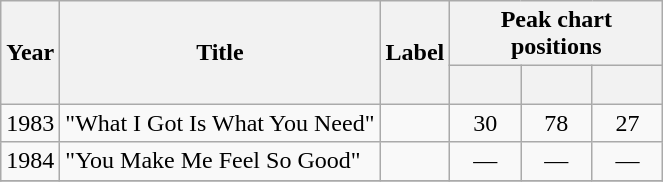<table class="wikitable">
<tr>
<th rowspan="2">Year</th>
<th rowspan="2">Title</th>
<th rowspan="2">Label</th>
<th colspan="3">Peak chart positions</th>
</tr>
<tr>
<th width="40"><br></th>
<th width="40"><br></th>
<th width="40"><br></th>
</tr>
<tr>
<td>1983</td>
<td>"What I Got Is What You Need"</td>
<td></td>
<td align=center>30</td>
<td align=center>78</td>
<td align=center>27</td>
</tr>
<tr>
<td>1984</td>
<td>"You Make Me Feel So Good"</td>
<td></td>
<td align=center>―</td>
<td align=center>―</td>
<td align=center>―</td>
</tr>
<tr>
</tr>
</table>
